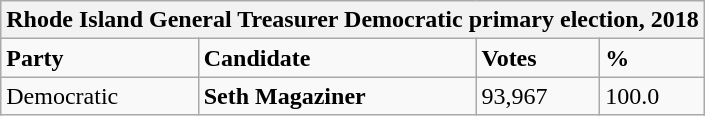<table class="wikitable">
<tr>
<th colspan="4">Rhode Island General Treasurer Democratic primary election, 2018</th>
</tr>
<tr>
<td><strong>Party</strong></td>
<td><strong>Candidate</strong></td>
<td><strong>Votes</strong></td>
<td><strong>%</strong></td>
</tr>
<tr>
<td>Democratic</td>
<td><strong>Seth Magaziner</strong></td>
<td>93,967</td>
<td>100.0</td>
</tr>
</table>
